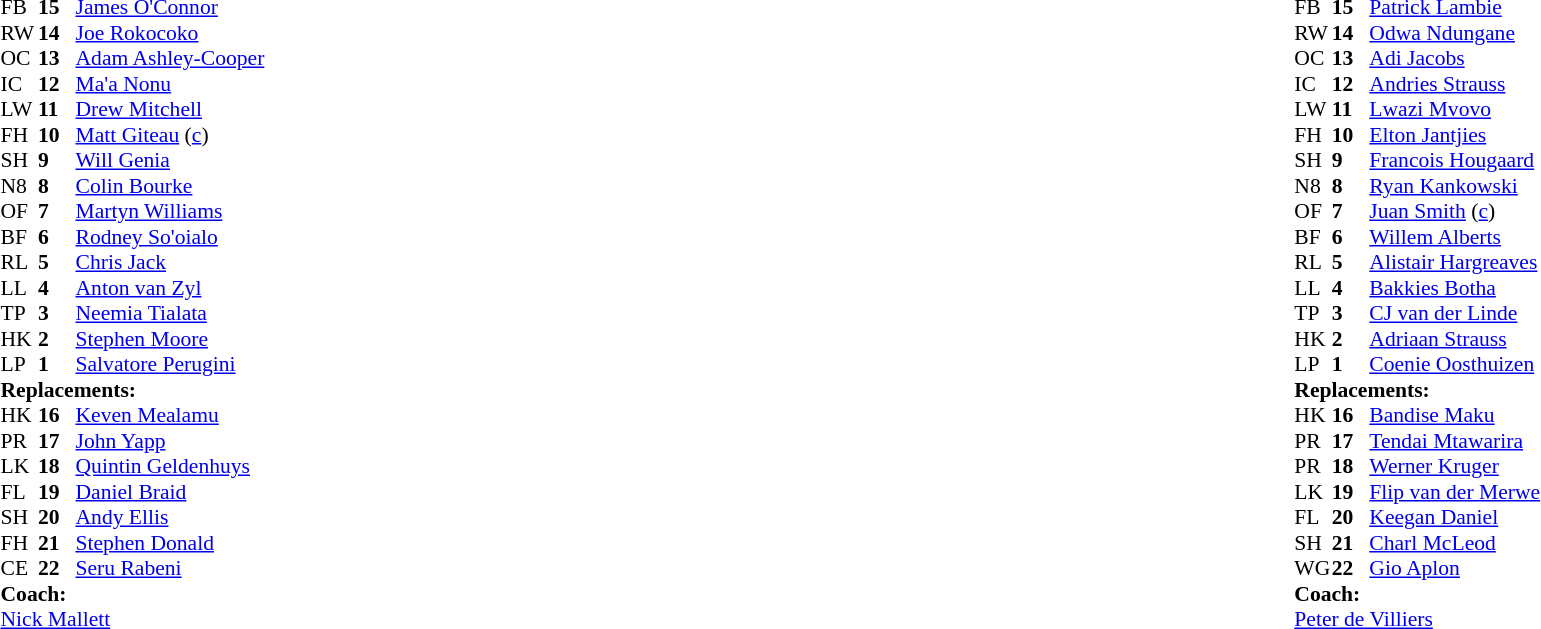<table width="100%">
<tr>
<td valign="top" width="50%"><br><table style="font-size: 90%" cellspacing="0" cellpadding="0">
<tr>
<th width="25"></th>
<th width="25"></th>
</tr>
<tr>
<td>FB</td>
<td><strong>15</strong></td>
<td> <a href='#'>James O'Connor</a></td>
</tr>
<tr>
<td>RW</td>
<td><strong>14</strong></td>
<td> <a href='#'>Joe Rokocoko</a></td>
<td></td>
<td></td>
</tr>
<tr>
<td>OC</td>
<td><strong>13</strong></td>
<td> <a href='#'>Adam Ashley-Cooper</a></td>
</tr>
<tr>
<td>IC</td>
<td><strong>12</strong></td>
<td> <a href='#'>Ma'a Nonu</a></td>
<td></td>
<td></td>
</tr>
<tr>
<td>LW</td>
<td><strong>11</strong></td>
<td> <a href='#'>Drew Mitchell</a></td>
</tr>
<tr>
<td>FH</td>
<td><strong>10</strong></td>
<td> <a href='#'>Matt Giteau</a> (<a href='#'>c</a>)</td>
</tr>
<tr>
<td>SH</td>
<td><strong>9</strong></td>
<td> <a href='#'>Will Genia</a></td>
<td></td>
<td></td>
</tr>
<tr>
<td>N8</td>
<td><strong>8</strong></td>
<td> <a href='#'>Colin Bourke</a></td>
<td></td>
<td></td>
</tr>
<tr>
<td>OF</td>
<td><strong>7</strong></td>
<td> <a href='#'>Martyn Williams</a></td>
<td></td>
</tr>
<tr>
<td>BF</td>
<td><strong>6</strong></td>
<td> <a href='#'>Rodney So'oialo</a></td>
<td></td>
<td></td>
</tr>
<tr>
<td>RL</td>
<td><strong>5</strong></td>
<td> <a href='#'>Chris Jack</a></td>
</tr>
<tr>
<td>LL</td>
<td><strong>4</strong></td>
<td> <a href='#'>Anton van Zyl</a></td>
</tr>
<tr>
<td>TP</td>
<td><strong>3</strong></td>
<td> <a href='#'>Neemia Tialata</a></td>
<td></td>
<td></td>
</tr>
<tr>
<td>HK</td>
<td><strong>2</strong></td>
<td> <a href='#'>Stephen Moore</a></td>
<td></td>
<td></td>
</tr>
<tr>
<td>LP</td>
<td><strong>1</strong></td>
<td> <a href='#'>Salvatore Perugini</a></td>
</tr>
<tr>
<td colspan="4"><strong>Replacements:</strong></td>
</tr>
<tr>
<td>HK</td>
<td><strong>16</strong></td>
<td> <a href='#'>Keven Mealamu</a></td>
<td></td>
<td></td>
</tr>
<tr>
<td>PR</td>
<td><strong>17</strong></td>
<td> <a href='#'>John Yapp</a></td>
<td></td>
<td></td>
</tr>
<tr>
<td>LK</td>
<td><strong>18</strong></td>
<td> <a href='#'>Quintin Geldenhuys</a></td>
<td></td>
<td></td>
<td></td>
<td></td>
<td></td>
</tr>
<tr>
<td>FL</td>
<td><strong>19</strong></td>
<td> <a href='#'>Daniel Braid</a></td>
<td></td>
<td></td>
</tr>
<tr>
<td>SH</td>
<td><strong>20</strong></td>
<td> <a href='#'>Andy Ellis</a></td>
<td></td>
<td></td>
</tr>
<tr>
<td>FH</td>
<td><strong>21</strong></td>
<td> <a href='#'>Stephen Donald</a></td>
<td></td>
<td></td>
</tr>
<tr>
<td>CE</td>
<td><strong>22</strong></td>
<td> <a href='#'>Seru Rabeni</a></td>
<td></td>
<td></td>
</tr>
<tr>
<td colspan="4"><strong>Coach:</strong></td>
</tr>
<tr>
<td colspan="4"> <a href='#'>Nick Mallett</a></td>
</tr>
</table>
</td>
<td valign="top" width="50%"><br><table style="font-size: 90%" cellspacing="0" cellpadding="0" align="center">
<tr>
<th width="25"></th>
<th width="25"></th>
</tr>
<tr>
<td>FB</td>
<td><strong>15</strong></td>
<td><a href='#'>Patrick Lambie</a></td>
</tr>
<tr>
<td>RW</td>
<td><strong>14</strong></td>
<td><a href='#'>Odwa Ndungane</a></td>
</tr>
<tr>
<td>OC</td>
<td><strong>13</strong></td>
<td><a href='#'>Adi Jacobs</a></td>
</tr>
<tr>
<td>IC</td>
<td><strong>12</strong></td>
<td><a href='#'>Andries Strauss</a></td>
<td></td>
<td></td>
</tr>
<tr>
<td>LW</td>
<td><strong>11</strong></td>
<td><a href='#'>Lwazi Mvovo</a></td>
</tr>
<tr>
<td>FH</td>
<td><strong>10</strong></td>
<td><a href='#'>Elton Jantjies</a></td>
<td></td>
<td></td>
</tr>
<tr>
<td>SH</td>
<td><strong>9</strong></td>
<td><a href='#'>Francois Hougaard</a></td>
</tr>
<tr>
<td>N8</td>
<td><strong>8</strong></td>
<td><a href='#'>Ryan Kankowski</a></td>
<td></td>
<td></td>
</tr>
<tr>
<td>OF</td>
<td><strong>7</strong></td>
<td><a href='#'>Juan Smith</a> (<a href='#'>c</a>)</td>
</tr>
<tr>
<td>BF</td>
<td><strong>6</strong></td>
<td><a href='#'>Willem Alberts</a></td>
</tr>
<tr>
<td>RL</td>
<td><strong>5</strong></td>
<td><a href='#'>Alistair Hargreaves</a></td>
<td></td>
<td></td>
</tr>
<tr>
<td>LL</td>
<td><strong>4</strong></td>
<td><a href='#'>Bakkies Botha</a></td>
<td></td>
</tr>
<tr>
<td>TP</td>
<td><strong>3</strong></td>
<td><a href='#'>CJ van der Linde</a></td>
</tr>
<tr>
<td>HK</td>
<td><strong>2</strong></td>
<td><a href='#'>Adriaan Strauss</a></td>
<td></td>
<td></td>
</tr>
<tr>
<td>LP</td>
<td><strong>1</strong></td>
<td><a href='#'>Coenie Oosthuizen</a></td>
<td></td>
<td></td>
</tr>
<tr>
<td colspan="4"><strong>Replacements:</strong></td>
</tr>
<tr>
<td>HK</td>
<td><strong>16</strong></td>
<td><a href='#'>Bandise Maku</a></td>
<td></td>
<td></td>
</tr>
<tr>
<td>PR</td>
<td><strong>17</strong></td>
<td><a href='#'>Tendai Mtawarira</a></td>
<td></td>
<td></td>
<td></td>
</tr>
<tr>
<td>PR</td>
<td><strong>18</strong></td>
<td><a href='#'>Werner Kruger</a></td>
<td></td>
<td></td>
</tr>
<tr>
<td>LK</td>
<td><strong>19</strong></td>
<td><a href='#'>Flip van der Merwe</a></td>
<td></td>
<td></td>
<td></td>
<td></td>
</tr>
<tr>
<td>FL</td>
<td><strong>20</strong></td>
<td><a href='#'>Keegan Daniel</a></td>
<td></td>
<td></td>
</tr>
<tr>
<td>SH</td>
<td><strong>21</strong></td>
<td><a href='#'>Charl McLeod</a></td>
<td></td>
<td></td>
</tr>
<tr>
<td>WG</td>
<td><strong>22</strong></td>
<td><a href='#'>Gio Aplon</a></td>
<td></td>
<td></td>
</tr>
<tr>
<td colspan="4"><strong>Coach:</strong></td>
</tr>
<tr>
<td colspan="4"><a href='#'>Peter de Villiers</a></td>
</tr>
</table>
</td>
</tr>
</table>
